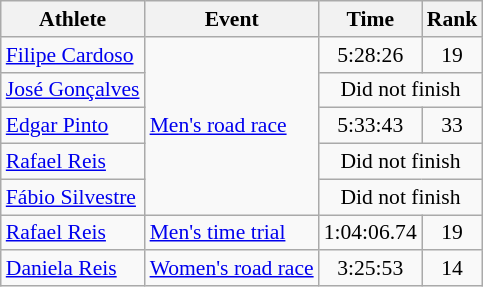<table class=wikitable style="font-size:90%; text-align:center;">
<tr>
<th>Athlete</th>
<th>Event</th>
<th>Time</th>
<th>Rank</th>
</tr>
<tr>
<td align=left><a href='#'>Filipe Cardoso</a></td>
<td align=left rowspan=5><a href='#'>Men's road race</a></td>
<td>5:28:26</td>
<td>19</td>
</tr>
<tr>
<td align=left><a href='#'>José Gonçalves</a></td>
<td colspan=2>Did not finish</td>
</tr>
<tr>
<td align=left><a href='#'>Edgar Pinto</a></td>
<td>5:33:43</td>
<td>33</td>
</tr>
<tr>
<td align=left><a href='#'>Rafael Reis</a></td>
<td colspan=2>Did not finish</td>
</tr>
<tr>
<td align=left><a href='#'>Fábio Silvestre</a></td>
<td colspan=2>Did not finish</td>
</tr>
<tr>
<td align=left><a href='#'>Rafael Reis</a></td>
<td align=left><a href='#'>Men's time trial</a></td>
<td>1:04:06.74</td>
<td>19</td>
</tr>
<tr>
<td align=left><a href='#'>Daniela Reis</a></td>
<td align=left rowspan=5><a href='#'>Women's road race</a></td>
<td>3:25:53</td>
<td>14</td>
</tr>
</table>
